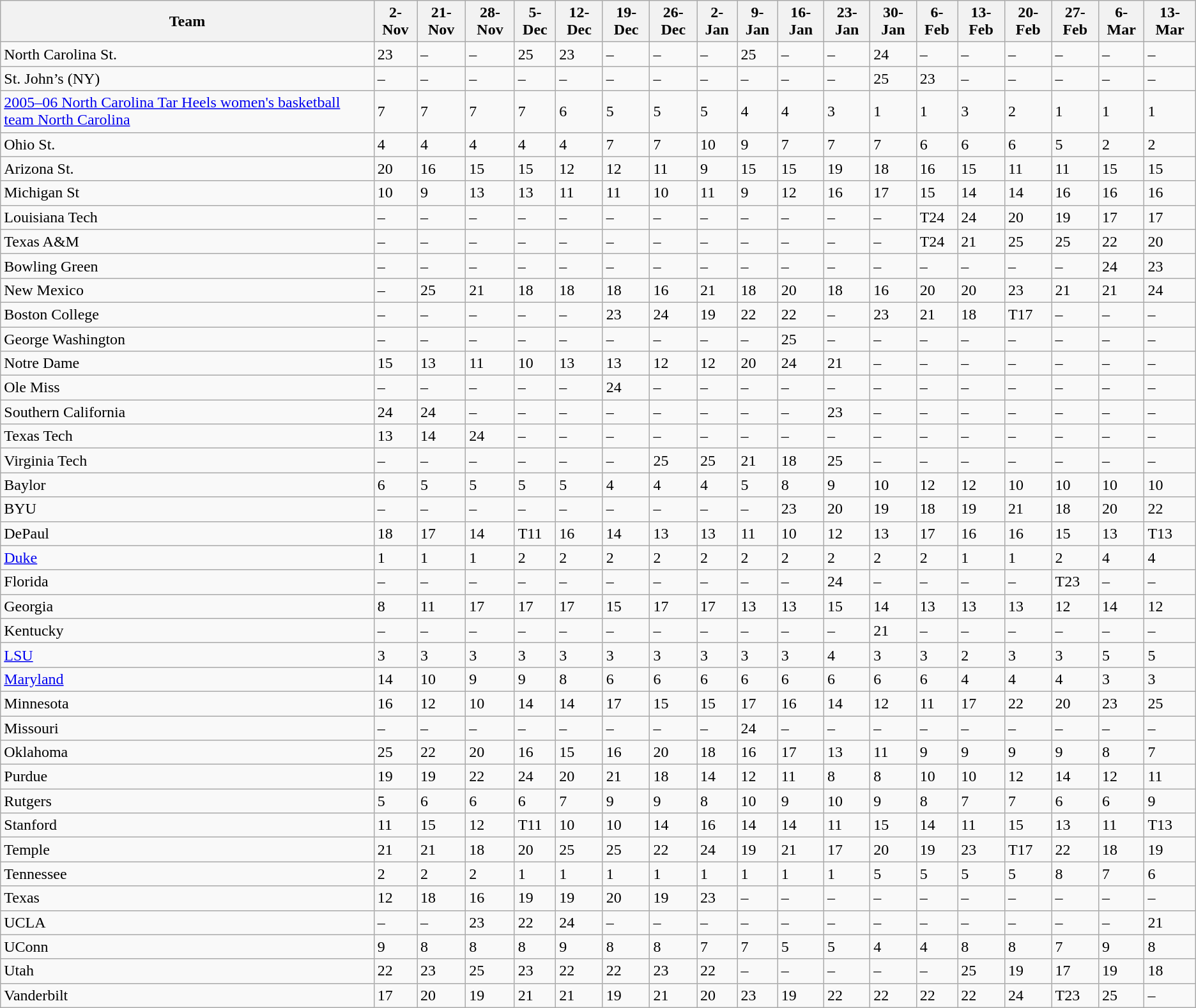<table class="wikitable sortable">
<tr>
<th>Team</th>
<th>2-Nov</th>
<th>21-Nov</th>
<th>28-Nov</th>
<th>5-Dec</th>
<th>12-Dec</th>
<th>19-Dec</th>
<th>26-Dec</th>
<th>2-Jan</th>
<th>9-Jan</th>
<th>16-Jan</th>
<th>23-Jan</th>
<th>30-Jan</th>
<th>6-Feb</th>
<th>13-Feb</th>
<th>20-Feb</th>
<th>27-Feb</th>
<th>6-Mar</th>
<th>13-Mar</th>
</tr>
<tr>
<td>North Carolina St.</td>
<td>23</td>
<td data-sort-value=99>–</td>
<td data-sort-value=99>–</td>
<td>25</td>
<td>23</td>
<td data-sort-value=99>–</td>
<td data-sort-value=99>–</td>
<td data-sort-value=99>–</td>
<td>25</td>
<td data-sort-value=99>–</td>
<td data-sort-value=99>–</td>
<td>24</td>
<td data-sort-value=99>–</td>
<td data-sort-value=99>–</td>
<td data-sort-value=99>–</td>
<td data-sort-value=99>–</td>
<td data-sort-value=99>–</td>
<td data-sort-value=99>–</td>
</tr>
<tr>
<td>St. John’s (NY)</td>
<td data-sort-value=99>–</td>
<td data-sort-value=99>–</td>
<td data-sort-value=99>–</td>
<td data-sort-value=99>–</td>
<td data-sort-value=99>–</td>
<td data-sort-value=99>–</td>
<td data-sort-value=99>–</td>
<td data-sort-value=99>–</td>
<td data-sort-value=99>–</td>
<td data-sort-value=99>–</td>
<td data-sort-value=99>–</td>
<td>25</td>
<td>23</td>
<td data-sort-value=99>–</td>
<td data-sort-value=99>–</td>
<td data-sort-value=99>–</td>
<td data-sort-value=99>–</td>
<td data-sort-value=99>–</td>
</tr>
<tr>
<td><a href='#'>2005–06 North Carolina Tar Heels women's basketball team North Carolina</a></td>
<td>7</td>
<td>7</td>
<td>7</td>
<td>7</td>
<td>6</td>
<td>5</td>
<td>5</td>
<td>5</td>
<td>4</td>
<td>4</td>
<td>3</td>
<td>1</td>
<td>1</td>
<td>3</td>
<td>2</td>
<td>1</td>
<td>1</td>
<td>1</td>
</tr>
<tr>
<td>Ohio St.</td>
<td>4</td>
<td>4</td>
<td>4</td>
<td>4</td>
<td>4</td>
<td>7</td>
<td>7</td>
<td>10</td>
<td>9</td>
<td>7</td>
<td>7</td>
<td>7</td>
<td>6</td>
<td>6</td>
<td>6</td>
<td>5</td>
<td>2</td>
<td>2</td>
</tr>
<tr>
<td>Arizona St.</td>
<td>20</td>
<td>16</td>
<td>15</td>
<td>15</td>
<td>12</td>
<td>12</td>
<td>11</td>
<td>9</td>
<td>15</td>
<td>15</td>
<td>19</td>
<td>18</td>
<td>16</td>
<td>15</td>
<td>11</td>
<td>11</td>
<td>15</td>
<td>15</td>
</tr>
<tr>
<td>Michigan St</td>
<td>10</td>
<td>9</td>
<td>13</td>
<td>13</td>
<td>11</td>
<td>11</td>
<td>10</td>
<td>11</td>
<td>9</td>
<td>12</td>
<td>16</td>
<td>17</td>
<td>15</td>
<td>14</td>
<td>14</td>
<td>16</td>
<td>16</td>
<td>16</td>
</tr>
<tr>
<td>Louisiana Tech</td>
<td data-sort-value=99>–</td>
<td data-sort-value=99>–</td>
<td data-sort-value=99>–</td>
<td data-sort-value=99>–</td>
<td data-sort-value=99>–</td>
<td data-sort-value=99>–</td>
<td data-sort-value=99>–</td>
<td data-sort-value=99>–</td>
<td data-sort-value=99>–</td>
<td data-sort-value=99>–</td>
<td data-sort-value=99>–</td>
<td data-sort-value=99>–</td>
<td data-sort-value=24>T24</td>
<td>24</td>
<td>20</td>
<td>19</td>
<td>17</td>
<td>17</td>
</tr>
<tr>
<td>Texas A&M</td>
<td data-sort-value=99>–</td>
<td data-sort-value=99>–</td>
<td data-sort-value=99>–</td>
<td data-sort-value=99>–</td>
<td data-sort-value=99>–</td>
<td data-sort-value=99>–</td>
<td data-sort-value=99>–</td>
<td data-sort-value=99>–</td>
<td data-sort-value=99>–</td>
<td data-sort-value=99>–</td>
<td data-sort-value=99>–</td>
<td data-sort-value=99>–</td>
<td data-sort-value=24>T24</td>
<td>21</td>
<td>25</td>
<td>25</td>
<td>22</td>
<td>20</td>
</tr>
<tr>
<td>Bowling Green</td>
<td data-sort-value=99>–</td>
<td data-sort-value=99>–</td>
<td data-sort-value=99>–</td>
<td data-sort-value=99>–</td>
<td data-sort-value=99>–</td>
<td data-sort-value=99>–</td>
<td data-sort-value=99>–</td>
<td data-sort-value=99>–</td>
<td data-sort-value=99>–</td>
<td data-sort-value=99>–</td>
<td data-sort-value=99>–</td>
<td data-sort-value=99>–</td>
<td data-sort-value=99>–</td>
<td data-sort-value=99>–</td>
<td data-sort-value=99>–</td>
<td data-sort-value=99>–</td>
<td>24</td>
<td>23</td>
</tr>
<tr>
<td>New Mexico</td>
<td data-sort-value=99>–</td>
<td>25</td>
<td>21</td>
<td>18</td>
<td>18</td>
<td>18</td>
<td>16</td>
<td>21</td>
<td>18</td>
<td>20</td>
<td>18</td>
<td>16</td>
<td>20</td>
<td>20</td>
<td>23</td>
<td>21</td>
<td>21</td>
<td>24</td>
</tr>
<tr>
<td>Boston College</td>
<td data-sort-value=99>–</td>
<td data-sort-value=99>–</td>
<td data-sort-value=99>–</td>
<td data-sort-value=99>–</td>
<td data-sort-value=99>–</td>
<td>23</td>
<td>24</td>
<td>19</td>
<td>22</td>
<td>22</td>
<td data-sort-value=99>–</td>
<td>23</td>
<td>21</td>
<td>18</td>
<td data-sort-value=17>T17</td>
<td data-sort-value=99>–</td>
<td data-sort-value=99>–</td>
<td data-sort-value=99>–</td>
</tr>
<tr>
<td>George Washington</td>
<td data-sort-value=99>–</td>
<td data-sort-value=99>–</td>
<td data-sort-value=99>–</td>
<td data-sort-value=99>–</td>
<td data-sort-value=99>–</td>
<td data-sort-value=99>–</td>
<td data-sort-value=99>–</td>
<td data-sort-value=99>–</td>
<td data-sort-value=99>–</td>
<td>25</td>
<td data-sort-value=99>–</td>
<td data-sort-value=99>–</td>
<td data-sort-value=99>–</td>
<td data-sort-value=99>–</td>
<td data-sort-value=99>–</td>
<td data-sort-value=99>–</td>
<td data-sort-value=99>–</td>
<td data-sort-value=99>–</td>
</tr>
<tr>
<td>Notre Dame</td>
<td>15</td>
<td>13</td>
<td>11</td>
<td>10</td>
<td>13</td>
<td>13</td>
<td>12</td>
<td>12</td>
<td>20</td>
<td>24</td>
<td>21</td>
<td data-sort-value=99>–</td>
<td data-sort-value=99>–</td>
<td data-sort-value=99>–</td>
<td data-sort-value=99>–</td>
<td data-sort-value=99>–</td>
<td data-sort-value=99>–</td>
<td data-sort-value=99>–</td>
</tr>
<tr>
<td>Ole Miss</td>
<td data-sort-value=99>–</td>
<td data-sort-value=99>–</td>
<td data-sort-value=99>–</td>
<td data-sort-value=99>–</td>
<td data-sort-value=99>–</td>
<td>24</td>
<td data-sort-value=99>–</td>
<td data-sort-value=99>–</td>
<td data-sort-value=99>–</td>
<td data-sort-value=99>–</td>
<td data-sort-value=99>–</td>
<td data-sort-value=99>–</td>
<td data-sort-value=99>–</td>
<td data-sort-value=99>–</td>
<td data-sort-value=99>–</td>
<td data-sort-value=99>–</td>
<td data-sort-value=99>–</td>
<td data-sort-value=99>–</td>
</tr>
<tr>
<td>Southern California</td>
<td>24</td>
<td>24</td>
<td data-sort-value=99>–</td>
<td data-sort-value=99>–</td>
<td data-sort-value=99>–</td>
<td data-sort-value=99>–</td>
<td data-sort-value=99>–</td>
<td data-sort-value=99>–</td>
<td data-sort-value=99>–</td>
<td data-sort-value=99>–</td>
<td>23</td>
<td data-sort-value=99>–</td>
<td data-sort-value=99>–</td>
<td data-sort-value=99>–</td>
<td data-sort-value=99>–</td>
<td data-sort-value=99>–</td>
<td data-sort-value=99>–</td>
<td data-sort-value=99>–</td>
</tr>
<tr>
<td>Texas Tech</td>
<td>13</td>
<td>14</td>
<td>24</td>
<td data-sort-value=99>–</td>
<td data-sort-value=99>–</td>
<td data-sort-value=99>–</td>
<td data-sort-value=99>–</td>
<td data-sort-value=99>–</td>
<td data-sort-value=99>–</td>
<td data-sort-value=99>–</td>
<td data-sort-value=99>–</td>
<td data-sort-value=99>–</td>
<td data-sort-value=99>–</td>
<td data-sort-value=99>–</td>
<td data-sort-value=99>–</td>
<td data-sort-value=99>–</td>
<td data-sort-value=99>–</td>
<td data-sort-value=99>–</td>
</tr>
<tr>
<td>Virginia Tech</td>
<td data-sort-value=99>–</td>
<td data-sort-value=99>–</td>
<td data-sort-value=99>–</td>
<td data-sort-value=99>–</td>
<td data-sort-value=99>–</td>
<td data-sort-value=99>–</td>
<td>25</td>
<td>25</td>
<td>21</td>
<td>18</td>
<td>25</td>
<td data-sort-value=99>–</td>
<td data-sort-value=99>–</td>
<td data-sort-value=99>–</td>
<td data-sort-value=99>–</td>
<td data-sort-value=99>–</td>
<td data-sort-value=99>–</td>
<td data-sort-value=99>–</td>
</tr>
<tr>
<td>Baylor</td>
<td>6</td>
<td>5</td>
<td>5</td>
<td>5</td>
<td>5</td>
<td>4</td>
<td>4</td>
<td>4</td>
<td>5</td>
<td>8</td>
<td>9</td>
<td>10</td>
<td>12</td>
<td>12</td>
<td>10</td>
<td>10</td>
<td>10</td>
<td>10</td>
</tr>
<tr>
<td>BYU</td>
<td data-sort-value=99>–</td>
<td data-sort-value=99>–</td>
<td data-sort-value=99>–</td>
<td data-sort-value=99>–</td>
<td data-sort-value=99>–</td>
<td data-sort-value=99>–</td>
<td data-sort-value=99>–</td>
<td data-sort-value=99>–</td>
<td data-sort-value=99>–</td>
<td>23</td>
<td>20</td>
<td>19</td>
<td>18</td>
<td>19</td>
<td>21</td>
<td>18</td>
<td>20</td>
<td>22</td>
</tr>
<tr>
<td>DePaul</td>
<td>18</td>
<td>17</td>
<td>14</td>
<td data-sort-value=11>T11</td>
<td>16</td>
<td>14</td>
<td>13</td>
<td>13</td>
<td>11</td>
<td>10</td>
<td>12</td>
<td>13</td>
<td>17</td>
<td>16</td>
<td>16</td>
<td>15</td>
<td>13</td>
<td data-sort-value=13>T13</td>
</tr>
<tr>
<td><a href='#'>Duke</a></td>
<td>1</td>
<td>1</td>
<td>1</td>
<td>2</td>
<td>2</td>
<td>2</td>
<td>2</td>
<td>2</td>
<td>2</td>
<td>2</td>
<td>2</td>
<td>2</td>
<td>2</td>
<td>1</td>
<td>1</td>
<td>2</td>
<td>4</td>
<td>4</td>
</tr>
<tr>
<td>Florida</td>
<td data-sort-value=99>–</td>
<td data-sort-value=99>–</td>
<td data-sort-value=99>–</td>
<td data-sort-value=99>–</td>
<td data-sort-value=99>–</td>
<td data-sort-value=99>–</td>
<td data-sort-value=99>–</td>
<td data-sort-value=99>–</td>
<td data-sort-value=99>–</td>
<td data-sort-value=99>–</td>
<td>24</td>
<td data-sort-value=99>–</td>
<td data-sort-value=99>–</td>
<td data-sort-value=99>–</td>
<td data-sort-value=99>–</td>
<td data-sort-value=23>T23</td>
<td data-sort-value=99>–</td>
<td data-sort-value=99>–</td>
</tr>
<tr>
<td>Georgia</td>
<td>8</td>
<td>11</td>
<td>17</td>
<td>17</td>
<td>17</td>
<td>15</td>
<td>17</td>
<td>17</td>
<td>13</td>
<td>13</td>
<td>15</td>
<td>14</td>
<td>13</td>
<td>13</td>
<td>13</td>
<td>12</td>
<td>14</td>
<td>12</td>
</tr>
<tr>
<td>Kentucky</td>
<td data-sort-value=99>–</td>
<td data-sort-value=99>–</td>
<td data-sort-value=99>–</td>
<td data-sort-value=99>–</td>
<td data-sort-value=99>–</td>
<td data-sort-value=99>–</td>
<td data-sort-value=99>–</td>
<td data-sort-value=99>–</td>
<td data-sort-value=99>–</td>
<td data-sort-value=99>–</td>
<td data-sort-value=99>–</td>
<td>21</td>
<td data-sort-value=99>–</td>
<td data-sort-value=99>–</td>
<td data-sort-value=99>–</td>
<td data-sort-value=99>–</td>
<td data-sort-value=99>–</td>
<td data-sort-value=99>–</td>
</tr>
<tr>
<td><a href='#'>LSU</a></td>
<td>3</td>
<td>3</td>
<td>3</td>
<td>3</td>
<td>3</td>
<td>3</td>
<td>3</td>
<td>3</td>
<td>3</td>
<td>3</td>
<td>4</td>
<td>3</td>
<td>3</td>
<td>2</td>
<td>3</td>
<td>3</td>
<td>5</td>
<td>5</td>
</tr>
<tr>
<td><a href='#'>Maryland</a></td>
<td>14</td>
<td>10</td>
<td>9</td>
<td>9</td>
<td>8</td>
<td>6</td>
<td>6</td>
<td>6</td>
<td>6</td>
<td>6</td>
<td>6</td>
<td>6</td>
<td>6</td>
<td>4</td>
<td>4</td>
<td>4</td>
<td>3</td>
<td>3</td>
</tr>
<tr>
<td>Minnesota</td>
<td>16</td>
<td>12</td>
<td>10</td>
<td>14</td>
<td>14</td>
<td>17</td>
<td>15</td>
<td>15</td>
<td>17</td>
<td>16</td>
<td>14</td>
<td>12</td>
<td>11</td>
<td>17</td>
<td>22</td>
<td>20</td>
<td>23</td>
<td>25</td>
</tr>
<tr>
<td>Missouri</td>
<td data-sort-value=99>–</td>
<td data-sort-value=99>–</td>
<td data-sort-value=99>–</td>
<td data-sort-value=99>–</td>
<td data-sort-value=99>–</td>
<td data-sort-value=99>–</td>
<td data-sort-value=99>–</td>
<td data-sort-value=99>–</td>
<td>24</td>
<td data-sort-value=99>–</td>
<td data-sort-value=99>–</td>
<td data-sort-value=99>–</td>
<td data-sort-value=99>–</td>
<td data-sort-value=99>–</td>
<td data-sort-value=99>–</td>
<td data-sort-value=99>–</td>
<td data-sort-value=99>–</td>
<td data-sort-value=99>–</td>
</tr>
<tr>
<td>Oklahoma</td>
<td>25</td>
<td>22</td>
<td>20</td>
<td>16</td>
<td>15</td>
<td>16</td>
<td>20</td>
<td>18</td>
<td>16</td>
<td>17</td>
<td>13</td>
<td>11</td>
<td>9</td>
<td>9</td>
<td>9</td>
<td>9</td>
<td>8</td>
<td>7</td>
</tr>
<tr>
<td>Purdue</td>
<td>19</td>
<td>19</td>
<td>22</td>
<td>24</td>
<td>20</td>
<td>21</td>
<td>18</td>
<td>14</td>
<td>12</td>
<td>11</td>
<td>8</td>
<td>8</td>
<td>10</td>
<td>10</td>
<td>12</td>
<td>14</td>
<td>12</td>
<td>11</td>
</tr>
<tr>
<td>Rutgers</td>
<td>5</td>
<td>6</td>
<td>6</td>
<td>6</td>
<td>7</td>
<td>9</td>
<td>9</td>
<td>8</td>
<td>10</td>
<td>9</td>
<td>10</td>
<td>9</td>
<td>8</td>
<td>7</td>
<td>7</td>
<td>6</td>
<td>6</td>
<td>9</td>
</tr>
<tr>
<td>Stanford</td>
<td>11</td>
<td>15</td>
<td>12</td>
<td data-sort-value=11>T11</td>
<td>10</td>
<td>10</td>
<td>14</td>
<td>16</td>
<td>14</td>
<td>14</td>
<td>11</td>
<td>15</td>
<td>14</td>
<td>11</td>
<td>15</td>
<td>13</td>
<td>11</td>
<td data-sort-value=13>T13</td>
</tr>
<tr>
<td>Temple</td>
<td>21</td>
<td>21</td>
<td>18</td>
<td>20</td>
<td>25</td>
<td>25</td>
<td>22</td>
<td>24</td>
<td>19</td>
<td>21</td>
<td>17</td>
<td>20</td>
<td>19</td>
<td>23</td>
<td data-sort-value=17>T17</td>
<td>22</td>
<td>18</td>
<td>19</td>
</tr>
<tr>
<td>Tennessee</td>
<td>2</td>
<td>2</td>
<td>2</td>
<td>1</td>
<td>1</td>
<td>1</td>
<td>1</td>
<td>1</td>
<td>1</td>
<td>1</td>
<td>1</td>
<td>5</td>
<td>5</td>
<td>5</td>
<td>5</td>
<td>8</td>
<td>7</td>
<td>6</td>
</tr>
<tr>
<td>Texas</td>
<td>12</td>
<td>18</td>
<td>16</td>
<td>19</td>
<td>19</td>
<td>20</td>
<td>19</td>
<td>23</td>
<td data-sort-value=99>–</td>
<td data-sort-value=99>–</td>
<td data-sort-value=99>–</td>
<td data-sort-value=99>–</td>
<td data-sort-value=99>–</td>
<td data-sort-value=99>–</td>
<td data-sort-value=99>–</td>
<td data-sort-value=99>–</td>
<td data-sort-value=99>–</td>
<td data-sort-value=99>–</td>
</tr>
<tr>
<td>UCLA</td>
<td data-sort-value=99>–</td>
<td data-sort-value=99>–</td>
<td>23</td>
<td>22</td>
<td>24</td>
<td data-sort-value=99>–</td>
<td data-sort-value=99>–</td>
<td data-sort-value=99>–</td>
<td data-sort-value=99>–</td>
<td data-sort-value=99>–</td>
<td data-sort-value=99>–</td>
<td data-sort-value=99>–</td>
<td data-sort-value=99>–</td>
<td data-sort-value=99>–</td>
<td data-sort-value=99>–</td>
<td data-sort-value=99>–</td>
<td data-sort-value=99>–</td>
<td>21</td>
</tr>
<tr>
<td>UConn</td>
<td>9</td>
<td>8</td>
<td>8</td>
<td>8</td>
<td>9</td>
<td>8</td>
<td>8</td>
<td>7</td>
<td>7</td>
<td>5</td>
<td>5</td>
<td>4</td>
<td>4</td>
<td>8</td>
<td>8</td>
<td>7</td>
<td>9</td>
<td>8</td>
</tr>
<tr>
<td>Utah</td>
<td>22</td>
<td>23</td>
<td>25</td>
<td>23</td>
<td>22</td>
<td>22</td>
<td>23</td>
<td>22</td>
<td data-sort-value=99>–</td>
<td data-sort-value=99>–</td>
<td data-sort-value=99>–</td>
<td data-sort-value=99>–</td>
<td data-sort-value=99>–</td>
<td>25</td>
<td>19</td>
<td>17</td>
<td>19</td>
<td>18</td>
</tr>
<tr>
<td>Vanderbilt</td>
<td>17</td>
<td>20</td>
<td>19</td>
<td>21</td>
<td>21</td>
<td>19</td>
<td>21</td>
<td>20</td>
<td>23</td>
<td>19</td>
<td>22</td>
<td>22</td>
<td>22</td>
<td>22</td>
<td>24</td>
<td data-sort-value=23>T23</td>
<td>25</td>
<td data-sort-value=99>–</td>
</tr>
</table>
